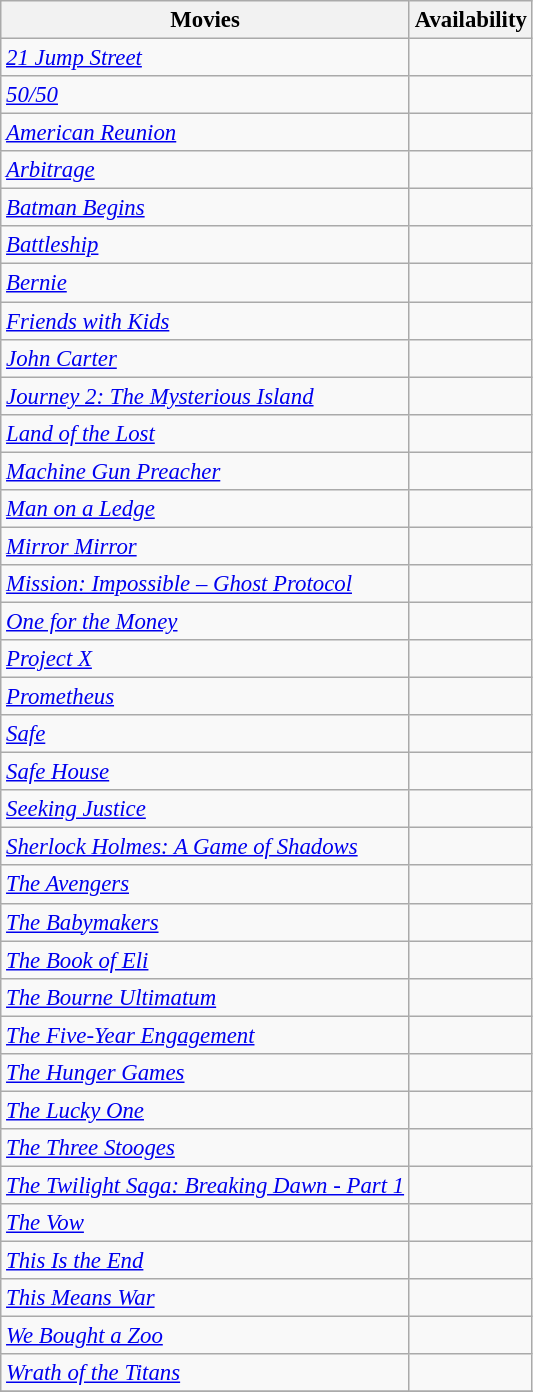<table class="wikitable sortable" style="font-size:95%;">
<tr>
<th>Movies</th>
<th>Availability</th>
</tr>
<tr>
<td><em><a href='#'>21 Jump Street</a></em></td>
<td></td>
</tr>
<tr>
<td><em><a href='#'>50/50</a></em></td>
<td></td>
</tr>
<tr>
<td><em><a href='#'>American Reunion</a></em></td>
<td></td>
</tr>
<tr>
<td><em><a href='#'>Arbitrage</a></em></td>
<td></td>
</tr>
<tr>
<td><em><a href='#'>Batman Begins</a></em></td>
<td></td>
</tr>
<tr>
<td><em><a href='#'>Battleship</a></em></td>
<td></td>
</tr>
<tr>
<td><em><a href='#'>Bernie</a></em></td>
<td></td>
</tr>
<tr>
<td><em><a href='#'>Friends with Kids</a></em></td>
<td></td>
</tr>
<tr>
<td><em><a href='#'>John Carter</a></em></td>
<td></td>
</tr>
<tr>
<td><em><a href='#'>Journey 2: The Mysterious Island</a></em></td>
<td></td>
</tr>
<tr>
<td><em><a href='#'>Land of the Lost</a></em></td>
<td></td>
</tr>
<tr>
<td><em><a href='#'>Machine Gun Preacher</a></em></td>
<td></td>
</tr>
<tr>
<td><em><a href='#'>Man on a Ledge</a></em></td>
<td></td>
</tr>
<tr>
<td><em><a href='#'>Mirror Mirror</a></em></td>
<td></td>
</tr>
<tr>
<td><em><a href='#'>Mission: Impossible – Ghost Protocol</a></em></td>
<td></td>
</tr>
<tr>
<td><em><a href='#'>One for the Money</a></em></td>
<td></td>
</tr>
<tr>
<td><em><a href='#'>Project X</a></em></td>
<td></td>
</tr>
<tr>
<td><em><a href='#'>Prometheus</a></em></td>
<td></td>
</tr>
<tr>
<td><em><a href='#'>Safe</a></em></td>
<td></td>
</tr>
<tr>
<td><em><a href='#'>Safe House</a></em></td>
<td></td>
</tr>
<tr>
<td><em><a href='#'>Seeking Justice</a></em></td>
<td></td>
</tr>
<tr>
<td><em><a href='#'>Sherlock Holmes: A Game of Shadows</a></em></td>
<td></td>
</tr>
<tr>
<td><em><a href='#'>The Avengers</a></em></td>
<td></td>
</tr>
<tr>
<td><em><a href='#'>The Babymakers</a></em></td>
<td></td>
</tr>
<tr>
<td><em><a href='#'>The Book of Eli</a></em></td>
<td></td>
</tr>
<tr>
<td><em><a href='#'>The Bourne Ultimatum</a></em></td>
<td></td>
</tr>
<tr>
<td><em><a href='#'>The Five-Year Engagement</a></em></td>
<td></td>
</tr>
<tr>
<td><em><a href='#'>The Hunger Games</a></em></td>
<td></td>
</tr>
<tr>
<td><em><a href='#'>The Lucky One</a></em></td>
<td></td>
</tr>
<tr>
<td><em><a href='#'>The Three Stooges</a></em></td>
<td></td>
</tr>
<tr>
<td><em><a href='#'>The Twilight Saga: Breaking Dawn - Part 1</a></em></td>
<td></td>
</tr>
<tr>
<td><em><a href='#'>The Vow</a></em></td>
<td></td>
</tr>
<tr>
<td><em><a href='#'>This Is the End</a></em></td>
<td></td>
</tr>
<tr>
<td><em><a href='#'>This Means War</a></em></td>
<td></td>
</tr>
<tr>
<td><em><a href='#'>We Bought a Zoo</a></em></td>
<td></td>
</tr>
<tr>
<td><em><a href='#'>Wrath of the Titans</a></em></td>
<td></td>
</tr>
<tr>
</tr>
</table>
